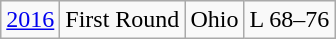<table class="wikitable" style="text-align:center;">
<tr style="text-align:center;">
<td><a href='#'>2016</a></td>
<td>First Round</td>
<td>Ohio</td>
<td>L 68–76</td>
</tr>
</table>
